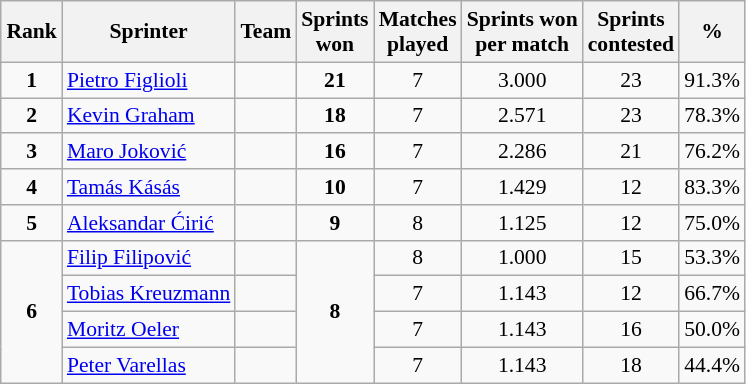<table class="wikitable sortable" style="text-align: center; font-size: 90%; margin-left: 1em;">
<tr>
<th>Rank</th>
<th>Sprinter</th>
<th>Team</th>
<th>Sprints<br>won</th>
<th>Matches<br>played</th>
<th>Sprints won<br>per match</th>
<th>Sprints<br>contested</th>
<th>%</th>
</tr>
<tr>
<td><strong>1</strong></td>
<td style="text-align: left;" data-sort-value="Figlioli, Pietro"><a href='#'>Pietro Figlioli</a></td>
<td style="text-align: left;"></td>
<td><strong>21</strong></td>
<td>7</td>
<td>3.000</td>
<td>23</td>
<td>91.3%</td>
</tr>
<tr>
<td><strong>2</strong></td>
<td style="text-align: left;" data-sort-value="Graham, Kevin"><a href='#'>Kevin Graham</a></td>
<td style="text-align: left;"></td>
<td><strong>18</strong></td>
<td>7</td>
<td>2.571</td>
<td>23</td>
<td>78.3%</td>
</tr>
<tr>
<td><strong>3</strong></td>
<td style="text-align: left;" data-sort-value="Joković, Maro"><a href='#'>Maro Joković</a></td>
<td style="text-align: left;"></td>
<td><strong>16</strong></td>
<td>7</td>
<td>2.286</td>
<td>21</td>
<td>76.2%</td>
</tr>
<tr>
<td><strong>4</strong></td>
<td style="text-align: left;" data-sort-value="Kásás, Tamás"><a href='#'>Tamás Kásás</a></td>
<td style="text-align: left;"></td>
<td><strong>10</strong></td>
<td>7</td>
<td>1.429</td>
<td>12</td>
<td>83.3%</td>
</tr>
<tr>
<td><strong>5</strong></td>
<td style="text-align: left;" data-sort-value="Ćirić, Aleksandar"><a href='#'>Aleksandar Ćirić</a></td>
<td style="text-align: left;"></td>
<td><strong>9</strong></td>
<td>8</td>
<td>1.125</td>
<td>12</td>
<td>75.0%</td>
</tr>
<tr>
<td rowspan="4"><strong>6</strong></td>
<td style="text-align: left;" data-sort-value="Filipović, Filip"><a href='#'>Filip Filipović</a></td>
<td style="text-align: left;"></td>
<td rowspan="4"><strong>8</strong></td>
<td>8</td>
<td>1.000</td>
<td>15</td>
<td>53.3%</td>
</tr>
<tr>
<td style="text-align: left;" data-sort-value="Kreuzmann, Tobias"><a href='#'>Tobias Kreuzmann</a></td>
<td style="text-align: left;"></td>
<td>7</td>
<td>1.143</td>
<td>12</td>
<td>66.7%</td>
</tr>
<tr>
<td style="text-align: left;" data-sort-value="Oeler, Moritz"><a href='#'>Moritz Oeler</a></td>
<td style="text-align: left;"></td>
<td>7</td>
<td>1.143</td>
<td>16</td>
<td>50.0%</td>
</tr>
<tr>
<td style="text-align: left;" data-sort-value="Varellas, Peter"><a href='#'>Peter Varellas</a></td>
<td style="text-align: left;"></td>
<td>7</td>
<td>1.143</td>
<td>18</td>
<td>44.4%</td>
</tr>
</table>
